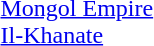<table - valign=top>
<tr>
<td colspan=100% style="text-align:left"><br> <a href='#'>Mongol Empire</a> <br>
 <a href='#'>Il-Khanate</a></td>
</tr>
</table>
